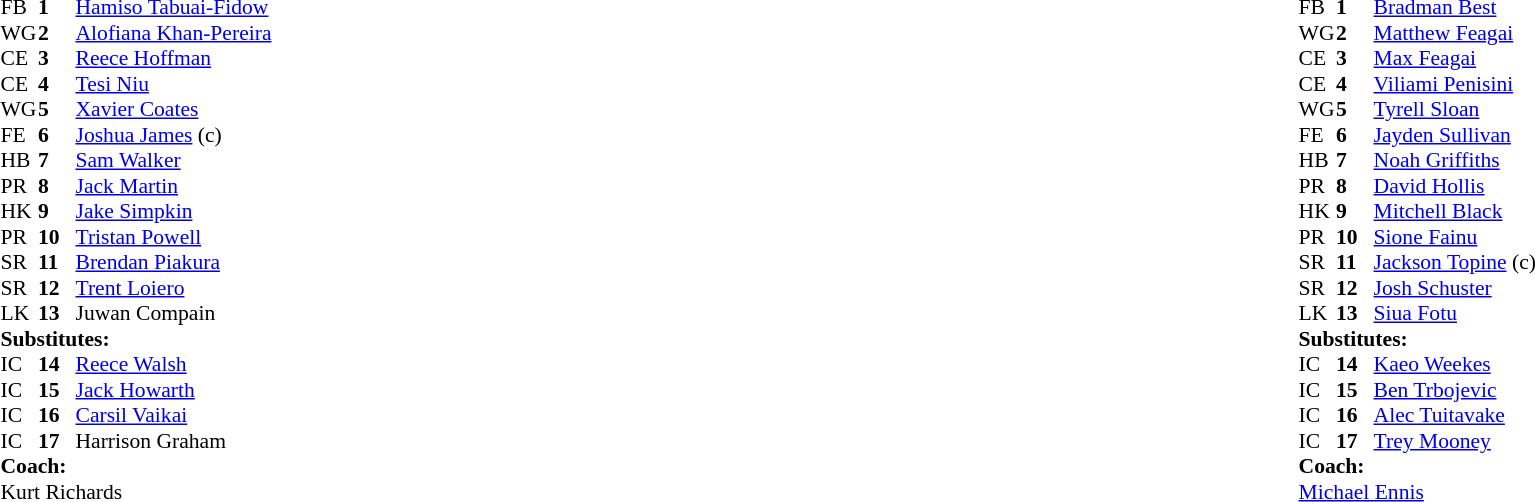<table class="mw-collapsible mw-collapsed" width="100%">
<tr>
<td valign="top" width="50%"><br><table cellspacing="0" cellpadding="0" style="font-size: 90%">
<tr>
<th width="25"></th>
<th width="25"></th>
<td></td>
</tr>
<tr>
<td>FB</td>
<td><strong>1</strong></td>
<td> <a href='#'>Hamiso Tabuai-Fidow</a></td>
</tr>
<tr>
<td>WG</td>
<td><strong>2</strong></td>
<td> <a href='#'>Alofiana Khan-Pereira</a></td>
</tr>
<tr>
<td>CE</td>
<td><strong>3</strong></td>
<td> <a href='#'>Reece Hoffman</a></td>
</tr>
<tr>
<td>CE</td>
<td><strong>4</strong></td>
<td> <a href='#'>Tesi Niu</a></td>
</tr>
<tr>
<td>WG</td>
<td><strong>5</strong></td>
<td> <a href='#'>Xavier Coates</a></td>
</tr>
<tr>
<td>FE</td>
<td><strong>6</strong></td>
<td> <a href='#'>Joshua James</a> (c)</td>
</tr>
<tr>
<td>HB</td>
<td><strong>7</strong></td>
<td> <a href='#'>Sam Walker</a></td>
</tr>
<tr>
<td>PR</td>
<td><strong>8</strong></td>
<td> <a href='#'>Jack Martin</a></td>
</tr>
<tr>
<td>HK</td>
<td><strong>9</strong></td>
<td> <a href='#'>Jake Simpkin</a></td>
</tr>
<tr>
<td>PR</td>
<td><strong>10</strong></td>
<td> <a href='#'>Tristan Powell</a></td>
</tr>
<tr>
<td>SR</td>
<td><strong>11</strong></td>
<td> <a href='#'>Brendan Piakura</a></td>
</tr>
<tr>
<td>SR</td>
<td><strong>12</strong></td>
<td> <a href='#'>Trent Loiero</a></td>
</tr>
<tr>
<td>LK</td>
<td><strong>13</strong></td>
<td> Juwan Compain</td>
</tr>
<tr>
<td colspan="3"><strong>Substitutes:</strong></td>
</tr>
<tr>
<td>IC</td>
<td><strong>14</strong></td>
<td> <a href='#'>Reece Walsh</a></td>
</tr>
<tr>
<td>IC</td>
<td><strong>15</strong></td>
<td> <a href='#'>Jack Howarth</a></td>
</tr>
<tr>
<td>IC</td>
<td><strong>16</strong></td>
<td> <a href='#'>Carsil Vaikai</a></td>
</tr>
<tr>
<td>IC</td>
<td><strong>17</strong></td>
<td> Harrison Graham</td>
</tr>
<tr>
<td colspan="3"><strong>Coach:</strong></td>
</tr>
<tr>
<td colspan="4"> Kurt Richards</td>
</tr>
</table>
</td>
<td valign="top" width="50%"><br><table cellspacing="0" cellpadding="0" align="center" style="font-size: 90%">
<tr>
<th width="25"></th>
<th width="25"></th>
</tr>
<tr>
<td>FB</td>
<td><strong>1</strong></td>
<td> <a href='#'>Bradman Best</a></td>
</tr>
<tr>
<td>WG</td>
<td><strong>2</strong></td>
<td> <a href='#'>Matthew Feagai</a></td>
</tr>
<tr>
<td>CE</td>
<td><strong>3</strong></td>
<td> <a href='#'>Max Feagai</a></td>
</tr>
<tr>
<td>CE</td>
<td><strong>4</strong></td>
<td> <a href='#'>Viliami Penisini</a></td>
</tr>
<tr>
<td>WG</td>
<td><strong>5</strong></td>
<td> <a href='#'>Tyrell Sloan</a></td>
</tr>
<tr>
<td>FE</td>
<td><strong>6</strong></td>
<td> <a href='#'>Jayden Sullivan</a></td>
</tr>
<tr>
<td>HB</td>
<td><strong>7</strong></td>
<td> <a href='#'>Noah Griffiths</a></td>
</tr>
<tr>
<td>PR</td>
<td><strong>8</strong></td>
<td> <a href='#'>David Hollis</a></td>
</tr>
<tr>
<td>HK</td>
<td><strong>9</strong></td>
<td> <a href='#'>Mitchell Black</a></td>
</tr>
<tr>
<td>PR</td>
<td><strong>10</strong></td>
<td> <a href='#'>Sione Fainu</a></td>
</tr>
<tr>
<td>SR</td>
<td><strong>11</strong></td>
<td> <a href='#'>Jackson Topine</a> (c)</td>
</tr>
<tr>
<td>SR</td>
<td><strong>12</strong></td>
<td> <a href='#'>Josh Schuster</a></td>
</tr>
<tr>
<td>LK</td>
<td><strong>13</strong></td>
<td> <a href='#'>Siua Fotu</a></td>
</tr>
<tr>
<td colspan="3"><strong>Substitutes:</strong></td>
</tr>
<tr>
<td>IC</td>
<td><strong>14</strong></td>
<td> <a href='#'>Kaeo Weekes</a></td>
</tr>
<tr>
<td>IC</td>
<td><strong>15</strong></td>
<td> <a href='#'>Ben Trbojevic</a></td>
</tr>
<tr>
<td>IC</td>
<td><strong>16</strong></td>
<td> <a href='#'>Alec Tuitavake</a></td>
</tr>
<tr>
<td>IC</td>
<td><strong>17</strong></td>
<td> <a href='#'>Trey Mooney</a></td>
</tr>
<tr>
<td colspan="3"><strong>Coach:</strong></td>
</tr>
<tr>
<td colspan="3"> <a href='#'>Michael Ennis</a></td>
</tr>
</table>
</td>
</tr>
</table>
